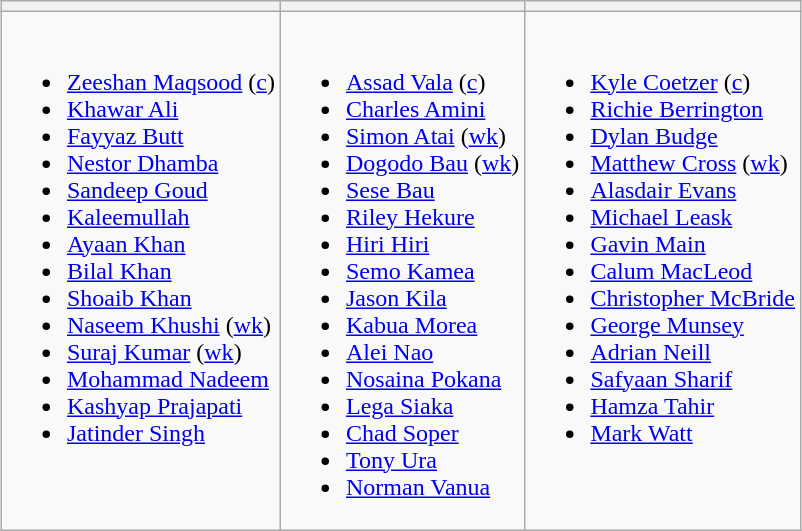<table class="wikitable" style="text-align:left; margin:auto">
<tr>
<th></th>
<th></th>
<th></th>
</tr>
<tr style="vertical-align:top">
<td><br><ul><li><a href='#'>Zeeshan Maqsood</a> (<a href='#'>c</a>)</li><li><a href='#'>Khawar Ali</a></li><li><a href='#'>Fayyaz Butt</a></li><li><a href='#'>Nestor Dhamba</a></li><li><a href='#'>Sandeep Goud</a></li><li><a href='#'>Kaleemullah</a></li><li><a href='#'>Ayaan Khan</a></li><li><a href='#'>Bilal Khan</a></li><li><a href='#'>Shoaib Khan</a></li><li><a href='#'>Naseem Khushi</a> (<a href='#'>wk</a>)</li><li><a href='#'>Suraj Kumar</a> (<a href='#'>wk</a>)</li><li><a href='#'>Mohammad Nadeem</a></li><li><a href='#'>Kashyap Prajapati</a></li><li><a href='#'>Jatinder Singh</a></li></ul></td>
<td><br><ul><li><a href='#'>Assad Vala</a> (<a href='#'>c</a>)</li><li><a href='#'>Charles Amini</a></li><li><a href='#'>Simon Atai</a> (<a href='#'>wk</a>)</li><li><a href='#'>Dogodo Bau</a> (<a href='#'>wk</a>)</li><li><a href='#'>Sese Bau</a></li><li><a href='#'>Riley Hekure</a></li><li><a href='#'>Hiri Hiri</a></li><li><a href='#'>Semo Kamea</a></li><li><a href='#'>Jason Kila</a></li><li><a href='#'>Kabua Morea</a></li><li><a href='#'>Alei Nao</a></li><li><a href='#'>Nosaina Pokana</a></li><li><a href='#'>Lega Siaka</a></li><li><a href='#'>Chad Soper</a></li><li><a href='#'>Tony Ura</a></li><li><a href='#'>Norman Vanua</a></li></ul></td>
<td><br><ul><li><a href='#'>Kyle Coetzer</a> (<a href='#'>c</a>)</li><li><a href='#'>Richie Berrington</a></li><li><a href='#'>Dylan Budge</a></li><li><a href='#'>Matthew Cross</a> (<a href='#'>wk</a>)</li><li><a href='#'>Alasdair Evans</a></li><li><a href='#'>Michael Leask</a></li><li><a href='#'>Gavin Main</a></li><li><a href='#'>Calum MacLeod</a></li><li><a href='#'>Christopher McBride</a></li><li><a href='#'>George Munsey</a></li><li><a href='#'>Adrian Neill</a></li><li><a href='#'>Safyaan Sharif</a></li><li><a href='#'>Hamza Tahir</a></li><li><a href='#'>Mark Watt</a></li></ul></td>
</tr>
</table>
